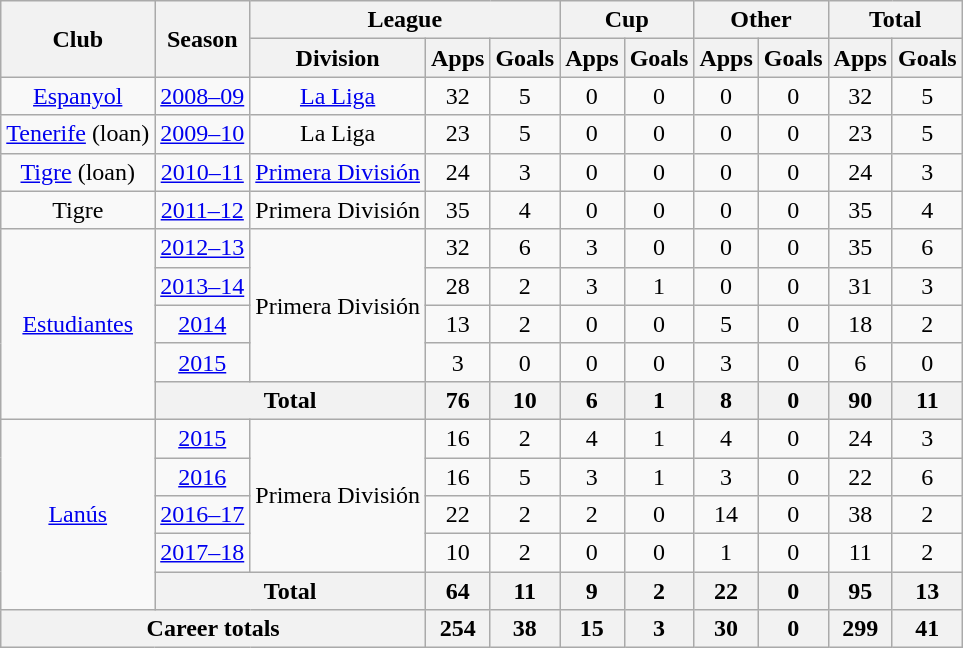<table class="wikitable" style="text-align: center">
<tr>
<th rowspan=2>Club</th>
<th rowspan=2>Season</th>
<th colspan=3>League</th>
<th colspan=2>Cup</th>
<th colspan=2>Other</th>
<th colspan=2>Total</th>
</tr>
<tr>
<th>Division</th>
<th>Apps</th>
<th>Goals</th>
<th>Apps</th>
<th>Goals</th>
<th>Apps</th>
<th>Goals</th>
<th>Apps</th>
<th>Goals</th>
</tr>
<tr>
<td><a href='#'>Espanyol</a></td>
<td><a href='#'>2008–09</a></td>
<td><a href='#'>La Liga</a></td>
<td>32</td>
<td>5</td>
<td>0</td>
<td>0</td>
<td>0</td>
<td>0</td>
<td>32</td>
<td>5</td>
</tr>
<tr>
<td><a href='#'>Tenerife</a> (loan)</td>
<td><a href='#'>2009–10</a></td>
<td>La Liga</td>
<td>23</td>
<td>5</td>
<td>0</td>
<td>0</td>
<td>0</td>
<td>0</td>
<td>23</td>
<td>5</td>
</tr>
<tr>
<td><a href='#'>Tigre</a> (loan)</td>
<td><a href='#'>2010–11</a></td>
<td><a href='#'>Primera División</a></td>
<td>24</td>
<td>3</td>
<td>0</td>
<td>0</td>
<td>0</td>
<td>0</td>
<td>24</td>
<td>3</td>
</tr>
<tr>
<td>Tigre</td>
<td><a href='#'>2011–12</a></td>
<td>Primera División</td>
<td>35</td>
<td>4</td>
<td>0</td>
<td>0</td>
<td>0</td>
<td>0</td>
<td>35</td>
<td>4</td>
</tr>
<tr>
<td rowspan=5><a href='#'>Estudiantes</a></td>
<td><a href='#'>2012–13</a></td>
<td rowspan=4>Primera División</td>
<td>32</td>
<td>6</td>
<td>3</td>
<td>0</td>
<td>0</td>
<td>0</td>
<td>35</td>
<td>6</td>
</tr>
<tr>
<td><a href='#'>2013–14</a></td>
<td>28</td>
<td>2</td>
<td>3</td>
<td>1</td>
<td>0</td>
<td>0</td>
<td>31</td>
<td>3</td>
</tr>
<tr>
<td><a href='#'>2014</a></td>
<td>13</td>
<td>2</td>
<td>0</td>
<td>0</td>
<td>5</td>
<td>0</td>
<td>18</td>
<td>2</td>
</tr>
<tr>
<td><a href='#'>2015</a></td>
<td>3</td>
<td>0</td>
<td>0</td>
<td>0</td>
<td>3</td>
<td>0</td>
<td>6</td>
<td>0</td>
</tr>
<tr>
<th colspan=2>Total</th>
<th>76</th>
<th>10</th>
<th>6</th>
<th>1</th>
<th>8</th>
<th>0</th>
<th>90</th>
<th>11</th>
</tr>
<tr>
<td rowspan=5><a href='#'>Lanús</a></td>
<td><a href='#'>2015</a></td>
<td rowspan=4>Primera División</td>
<td>16</td>
<td>2</td>
<td>4</td>
<td>1</td>
<td>4</td>
<td>0</td>
<td>24</td>
<td>3</td>
</tr>
<tr>
<td><a href='#'>2016</a></td>
<td>16</td>
<td>5</td>
<td>3</td>
<td>1</td>
<td>3</td>
<td>0</td>
<td>22</td>
<td>6</td>
</tr>
<tr>
<td><a href='#'>2016–17</a></td>
<td>22</td>
<td>2</td>
<td>2</td>
<td>0</td>
<td>14</td>
<td>0</td>
<td>38</td>
<td>2</td>
</tr>
<tr>
<td><a href='#'>2017–18</a></td>
<td>10</td>
<td>2</td>
<td>0</td>
<td>0</td>
<td>1</td>
<td>0</td>
<td>11</td>
<td>2</td>
</tr>
<tr>
<th colspan=2>Total</th>
<th>64</th>
<th>11</th>
<th>9</th>
<th>2</th>
<th>22</th>
<th>0</th>
<th>95</th>
<th>13</th>
</tr>
<tr>
<th colspan=3>Career totals</th>
<th>254</th>
<th>38</th>
<th>15</th>
<th>3</th>
<th>30</th>
<th>0</th>
<th>299</th>
<th>41</th>
</tr>
</table>
